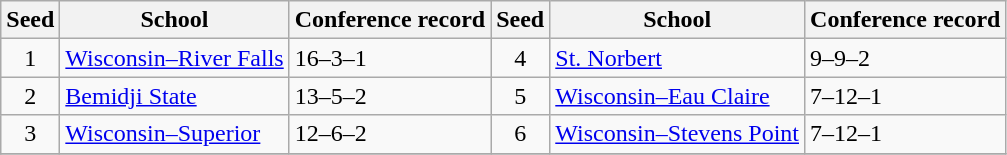<table class="wikitable">
<tr>
<th>Seed</th>
<th>School</th>
<th>Conference record</th>
<th>Seed</th>
<th>School</th>
<th>Conference record</th>
</tr>
<tr>
<td align=center>1</td>
<td><a href='#'>Wisconsin–River Falls</a></td>
<td>16–3–1</td>
<td align=center>4</td>
<td><a href='#'>St. Norbert</a></td>
<td>9–9–2</td>
</tr>
<tr>
<td align=center>2</td>
<td><a href='#'>Bemidji State</a></td>
<td>13–5–2</td>
<td align=center>5</td>
<td><a href='#'>Wisconsin–Eau Claire</a></td>
<td>7–12–1</td>
</tr>
<tr>
<td align=center>3</td>
<td><a href='#'>Wisconsin–Superior</a></td>
<td>12–6–2</td>
<td align=center>6</td>
<td><a href='#'>Wisconsin–Stevens Point</a></td>
<td>7–12–1</td>
</tr>
<tr>
</tr>
</table>
